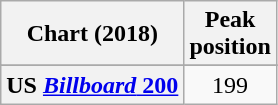<table class="wikitable sortable plainrowheaders" style="text-align:center;">
<tr>
<th scope="col">Chart (2018)</th>
<th scope="col">Peak<br>position</th>
</tr>
<tr>
</tr>
<tr>
<th scope="row">US <a href='#'><em>Billboard</em> 200</a></th>
<td>199</td>
</tr>
</table>
